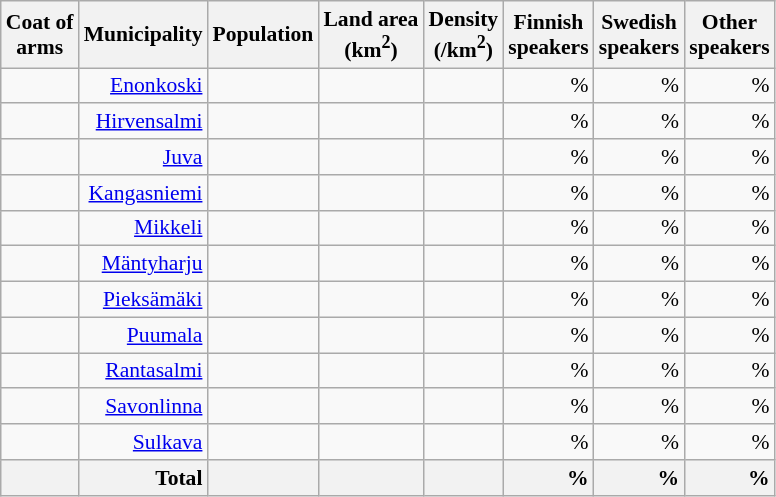<table class="wikitable sortable" style="font-size: 90%; text-align: right; line-height: normal">
<tr>
<th class="unsortable">Coat of<br>arms</th>
<th>Municipality</th>
<th>Population</th>
<th>Land area<br>(km<sup>2</sup>)</th>
<th>Density<br>(/km<sup>2</sup>)</th>
<th>Finnish<br>speakers</th>
<th>Swedish<br>speakers</th>
<th>Other<br>speakers</th>
</tr>
<tr>
<td></td>
<td><a href='#'>Enonkoski</a></td>
<td></td>
<td></td>
<td></td>
<td> %</td>
<td> %</td>
<td> %</td>
</tr>
<tr>
<td></td>
<td><a href='#'>Hirvensalmi</a></td>
<td></td>
<td></td>
<td></td>
<td> %</td>
<td> %</td>
<td> %</td>
</tr>
<tr>
<td></td>
<td><a href='#'>Juva</a></td>
<td></td>
<td></td>
<td></td>
<td> %</td>
<td> %</td>
<td> %</td>
</tr>
<tr>
<td></td>
<td><a href='#'>Kangasniemi</a></td>
<td></td>
<td></td>
<td></td>
<td> %</td>
<td> %</td>
<td> %</td>
</tr>
<tr>
<td></td>
<td><a href='#'>Mikkeli</a></td>
<td></td>
<td></td>
<td></td>
<td> %</td>
<td> %</td>
<td> %</td>
</tr>
<tr>
<td></td>
<td><a href='#'>Mäntyharju</a></td>
<td></td>
<td></td>
<td></td>
<td> %</td>
<td> %</td>
<td> %</td>
</tr>
<tr>
<td></td>
<td><a href='#'>Pieksämäki</a></td>
<td></td>
<td></td>
<td></td>
<td> %</td>
<td> %</td>
<td> %</td>
</tr>
<tr>
<td></td>
<td><a href='#'>Puumala</a></td>
<td></td>
<td></td>
<td></td>
<td> %</td>
<td> %</td>
<td> %</td>
</tr>
<tr>
<td></td>
<td><a href='#'>Rantasalmi</a></td>
<td></td>
<td></td>
<td></td>
<td> %</td>
<td> %</td>
<td> %</td>
</tr>
<tr>
<td></td>
<td><a href='#'>Savonlinna</a></td>
<td></td>
<td></td>
<td></td>
<td> %</td>
<td> %</td>
<td> %</td>
</tr>
<tr>
<td></td>
<td><a href='#'>Sulkava</a></td>
<td></td>
<td></td>
<td></td>
<td> %</td>
<td> %</td>
<td> %</td>
</tr>
<tr>
<th></th>
<th + style=text-align:right><strong>Total</strong></th>
<th + style=text-align:right></th>
<th + style=text-align:right></th>
<th + style=text-align:right></th>
<th !+ style=text-align:right> %</th>
<th !+ style=text-align:right> %</th>
<th !+ style=text-align:right> %</th>
</tr>
</table>
